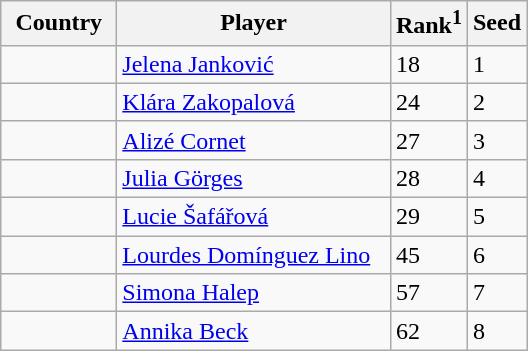<table class="sortable wikitable">
<tr>
<th width="70">Country</th>
<th width="175">Player</th>
<th>Rank<sup>1</sup></th>
<th>Seed</th>
</tr>
<tr>
<td></td>
<td><a href='#'>Jelena Janković</a></td>
<td>18</td>
<td>1</td>
</tr>
<tr>
<td></td>
<td><a href='#'>Klára Zakopalová</a></td>
<td>24</td>
<td>2</td>
</tr>
<tr>
<td></td>
<td><a href='#'>Alizé Cornet</a></td>
<td>27</td>
<td>3</td>
</tr>
<tr>
<td></td>
<td><a href='#'>Julia Görges</a></td>
<td>28</td>
<td>4</td>
</tr>
<tr>
<td></td>
<td><a href='#'>Lucie Šafářová</a></td>
<td>29</td>
<td>5</td>
</tr>
<tr>
<td></td>
<td><a href='#'>Lourdes Domínguez Lino</a></td>
<td>45</td>
<td>6</td>
</tr>
<tr>
<td></td>
<td><a href='#'>Simona Halep</a></td>
<td>57</td>
<td>7</td>
</tr>
<tr>
<td></td>
<td><a href='#'>Annika Beck</a></td>
<td>62</td>
<td>8</td>
</tr>
</table>
